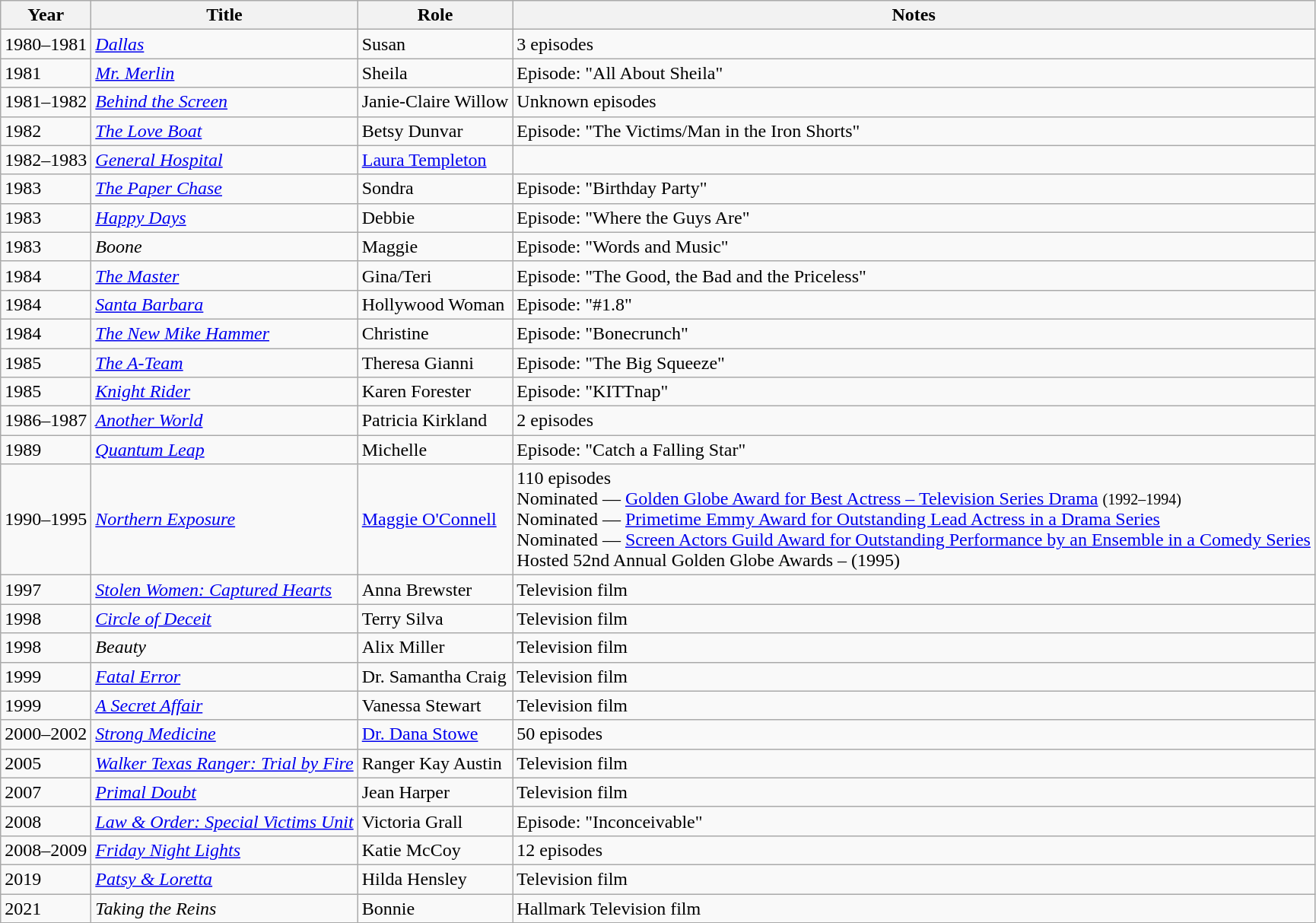<table class="wikitable sortable">
<tr>
<th>Year</th>
<th>Title</th>
<th>Role</th>
<th class="unsortable">Notes</th>
</tr>
<tr>
<td>1980–1981</td>
<td><em><a href='#'>Dallas</a></em></td>
<td>Susan</td>
<td>3 episodes</td>
</tr>
<tr>
<td>1981</td>
<td><em><a href='#'>Mr. Merlin</a></em></td>
<td>Sheila</td>
<td>Episode: "All About Sheila"</td>
</tr>
<tr>
<td>1981–1982</td>
<td><em><a href='#'>Behind the Screen</a></em></td>
<td>Janie-Claire Willow</td>
<td>Unknown episodes</td>
</tr>
<tr>
<td>1982</td>
<td><em><a href='#'>The Love Boat</a></em></td>
<td>Betsy Dunvar</td>
<td>Episode: "The Victims/Man in the Iron Shorts"</td>
</tr>
<tr>
<td>1982–1983</td>
<td><em><a href='#'>General Hospital</a></em></td>
<td><a href='#'>Laura Templeton</a></td>
<td></td>
</tr>
<tr>
<td>1983</td>
<td><em><a href='#'>The Paper Chase</a></em></td>
<td>Sondra</td>
<td>Episode: "Birthday Party"</td>
</tr>
<tr>
<td>1983</td>
<td><em><a href='#'>Happy Days</a></em></td>
<td>Debbie</td>
<td>Episode: "Where the Guys Are"</td>
</tr>
<tr>
<td>1983</td>
<td><em>Boone</em></td>
<td>Maggie</td>
<td>Episode: "Words and Music"</td>
</tr>
<tr>
<td>1984</td>
<td><em><a href='#'>The Master</a></em></td>
<td>Gina/Teri</td>
<td>Episode: "The Good, the Bad and the Priceless"</td>
</tr>
<tr>
<td>1984</td>
<td><em><a href='#'>Santa Barbara</a></em></td>
<td>Hollywood Woman</td>
<td>Episode: "#1.8"</td>
</tr>
<tr>
<td>1984</td>
<td><em><a href='#'>The New Mike Hammer</a></em></td>
<td>Christine</td>
<td>Episode: "Bonecrunch"</td>
</tr>
<tr>
<td>1985</td>
<td><em><a href='#'>The A-Team</a></em></td>
<td>Theresa Gianni</td>
<td>Episode: "The Big Squeeze"</td>
</tr>
<tr>
<td>1985</td>
<td><em><a href='#'>Knight Rider</a></em></td>
<td>Karen Forester</td>
<td>Episode: "KITTnap"</td>
</tr>
<tr>
<td>1986–1987</td>
<td><em><a href='#'>Another World</a></em></td>
<td>Patricia Kirkland</td>
<td>2 episodes</td>
</tr>
<tr>
<td>1989</td>
<td><em><a href='#'>Quantum Leap</a></em></td>
<td>Michelle</td>
<td>Episode: "Catch a Falling Star"</td>
</tr>
<tr>
<td>1990–1995</td>
<td><em><a href='#'>Northern Exposure</a></em></td>
<td><a href='#'>Maggie O'Connell</a></td>
<td>110 episodes<br>Nominated — <a href='#'>Golden Globe Award for Best Actress – Television Series Drama</a> <small>(1992–1994)</small><br>Nominated — <a href='#'>Primetime Emmy Award for Outstanding Lead Actress in a Drama Series</a><br>Nominated — <a href='#'>Screen Actors Guild Award for Outstanding Performance by an Ensemble in a Comedy Series</a><br>Hosted 52nd Annual Golden Globe Awards – (1995)</td>
</tr>
<tr>
<td>1997</td>
<td><em><a href='#'>Stolen Women: Captured Hearts</a></em></td>
<td>Anna Brewster</td>
<td>Television film</td>
</tr>
<tr>
<td>1998</td>
<td><em><a href='#'>Circle of Deceit</a></em></td>
<td>Terry Silva</td>
<td>Television film</td>
</tr>
<tr>
<td>1998</td>
<td><em>Beauty</em></td>
<td>Alix Miller</td>
<td>Television film</td>
</tr>
<tr>
<td>1999</td>
<td><em><a href='#'>Fatal Error</a></em></td>
<td>Dr. Samantha Craig</td>
<td>Television film</td>
</tr>
<tr>
<td>1999</td>
<td><em><a href='#'>A Secret Affair</a></em></td>
<td>Vanessa Stewart</td>
<td>Television film</td>
</tr>
<tr>
<td>2000–2002</td>
<td><em><a href='#'>Strong Medicine</a></em></td>
<td><a href='#'>Dr. Dana Stowe</a></td>
<td>50 episodes</td>
</tr>
<tr>
<td>2005</td>
<td><em><a href='#'>Walker Texas Ranger: Trial by Fire</a></em></td>
<td>Ranger Kay Austin</td>
<td>Television film</td>
</tr>
<tr>
<td>2007</td>
<td><em><a href='#'>Primal Doubt</a></em></td>
<td>Jean Harper</td>
<td>Television film</td>
</tr>
<tr>
<td>2008</td>
<td><em><a href='#'>Law & Order: Special Victims Unit</a></em></td>
<td>Victoria Grall</td>
<td>Episode: "Inconceivable"</td>
</tr>
<tr>
<td>2008–2009</td>
<td><em><a href='#'>Friday Night Lights</a></em></td>
<td>Katie McCoy</td>
<td>12 episodes</td>
</tr>
<tr>
<td>2019</td>
<td><em><a href='#'>Patsy & Loretta</a></em></td>
<td>Hilda Hensley</td>
<td>Television film</td>
</tr>
<tr>
<td>2021</td>
<td><em>Taking the Reins</em></td>
<td>Bonnie</td>
<td>Hallmark Television film</td>
</tr>
</table>
